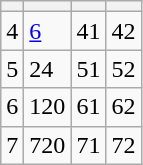<table class="wikitable">
<tr>
<th></th>
<th></th>
<th></th>
<th></th>
</tr>
<tr -->
<td>4</td>
<td><a href='#'>6</a></td>
<td>41</td>
<td>42</td>
</tr>
<tr -->
<td>5</td>
<td>24</td>
<td>51</td>
<td>52</td>
</tr>
<tr -->
<td>6</td>
<td>120</td>
<td>61</td>
<td>62</td>
</tr>
<tr -->
<td>7</td>
<td>720</td>
<td>71</td>
<td>72</td>
</tr>
</table>
